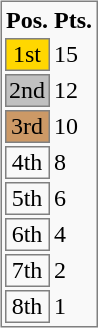<table style="background:#f9f9f9; float:right; border:1px solid gray; margin:.46em 0 0 .2em;">
<tr>
<th style="width:25px;">Pos.</th>
<th style="width:25px;">Pts.</th>
</tr>
<tr>
<td style="text-align:center; background:gold; border:1px solid gray;">1st</td>
<td>15</td>
</tr>
<tr>
<td style="text-align:center; background:silver; border:1px solid gray;">2nd</td>
<td>12</td>
</tr>
<tr>
<td style="text-align:center; background:#c96; border:1px solid gray;">3rd</td>
<td>10</td>
</tr>
<tr>
<td style="text-align:center; border:1px solid gray;">4th</td>
<td>8</td>
</tr>
<tr>
<td style="text-align:center; border:1px solid gray;">5th</td>
<td>6</td>
</tr>
<tr>
<td style="text-align:center; border:1px solid gray;">6th</td>
<td>4</td>
</tr>
<tr>
<td style="text-align:center; border:1px solid gray;">7th</td>
<td>2</td>
</tr>
<tr>
<td style="text-align:center; border:1px solid gray;">8th</td>
<td>1</td>
</tr>
</table>
